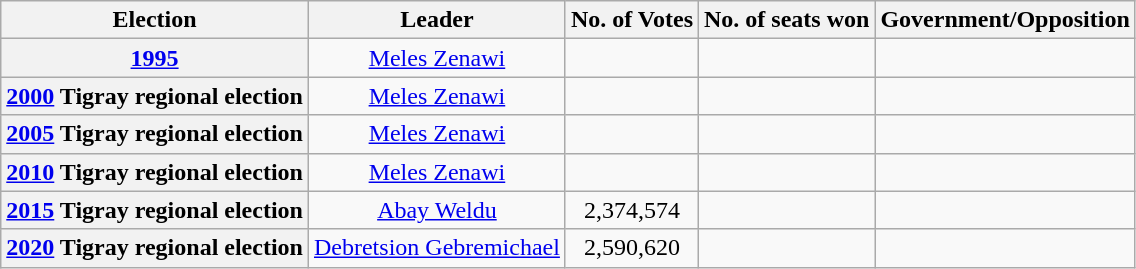<table class="wikitable sortable">
<tr>
<th>Election</th>
<th>Leader</th>
<th>No. of Votes</th>
<th>No. of seats won</th>
<th>Government/Opposition</th>
</tr>
<tr style="text-align:center;">
<th><a href='#'>1995</a></th>
<td><a href='#'>Meles Zenawi</a></td>
<td></td>
<td></td>
<td></td>
</tr>
<tr style="text-align:center;">
<th><a href='#'>2000</a> Tigray regional election</th>
<td><a href='#'>Meles Zenawi</a></td>
<td></td>
<td></td>
<td></td>
</tr>
<tr style="text-align:center;">
<th><a href='#'>2005</a> Tigray regional election</th>
<td><a href='#'>Meles Zenawi</a></td>
<td></td>
<td></td>
<td></td>
</tr>
<tr style="text-align:center;">
<th><a href='#'>2010</a> Tigray regional election</th>
<td><a href='#'>Meles Zenawi</a></td>
<td></td>
<td></td>
<td></td>
</tr>
<tr style="text-align:center;">
<th><a href='#'>2015</a> Tigray regional election</th>
<td><a href='#'>Abay Weldu</a></td>
<td>2,374,574</td>
<td></td>
<td></td>
</tr>
<tr style="text-align:center;">
<th><a href='#'>2020</a> Tigray regional election</th>
<td><a href='#'>Debretsion Gebremichael</a></td>
<td>2,590,620</td>
<td></td>
<td></td>
</tr>
</table>
